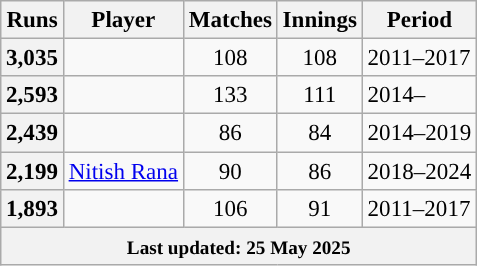<table class="wikitable" style="text-align:left;font-size:96%;">
<tr>
<th><strong>Runs</strong></th>
<th><strong>Player</strong></th>
<th><strong>Matches</strong></th>
<th><strong>Innings</strong></th>
<th><strong>Period</strong></th>
</tr>
<tr>
<th scope=row style=text-align:center;>3,035</th>
<td></td>
<td align=center>108</td>
<td align=center>108</td>
<td>2011–2017</td>
</tr>
<tr>
<th scope="row" style="text-align:center;">2,593</th>
<td></td>
<td align="center">133</td>
<td align="center">111</td>
<td>2014–</td>
</tr>
<tr>
<th scope=row style=text-align:center;>2,439</th>
<td></td>
<td align=center>86</td>
<td align=center>84</td>
<td>2014–2019</td>
</tr>
<tr>
<th scope=row style=text-align:center;>2,199</th>
<td><a href='#'>Nitish Rana</a></td>
<td align="center">90</td>
<td align="center">86</td>
<td>2018–2024</td>
</tr>
<tr>
<th scope="row" style="text-align:center;">1,893</th>
<td></td>
<td align="center">106</td>
<td align="center">91</td>
<td>2011–2017</td>
</tr>
<tr class=sortbottom>
<th colspan=6><small>Last updated: 25 May 2025</small></th>
</tr>
</table>
